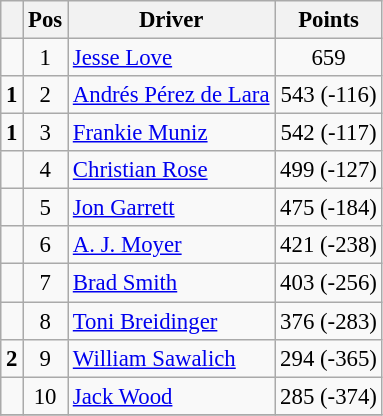<table class="wikitable" style="font-size: 95%;">
<tr>
<th></th>
<th>Pos</th>
<th>Driver</th>
<th>Points</th>
</tr>
<tr>
<td align="left"></td>
<td style="text-align:center;">1</td>
<td><a href='#'>Jesse Love</a></td>
<td style="text-align:center;">659</td>
</tr>
<tr>
<td align="left"> <strong>1</strong></td>
<td style="text-align:center;">2</td>
<td><a href='#'>Andrés Pérez de Lara</a></td>
<td style="text-align:center;">543 (-116)</td>
</tr>
<tr>
<td align="left"> <strong>1</strong></td>
<td style="text-align:center;">3</td>
<td><a href='#'>Frankie Muniz</a></td>
<td style="text-align:center;">542 (-117)</td>
</tr>
<tr>
<td align="left"></td>
<td style="text-align:center;">4</td>
<td><a href='#'>Christian Rose</a></td>
<td style="text-align:center;">499 (-127)</td>
</tr>
<tr>
<td align="left"></td>
<td style="text-align:center;">5</td>
<td><a href='#'>Jon Garrett</a></td>
<td style="text-align:center;">475 (-184)</td>
</tr>
<tr>
<td align="left"></td>
<td style="text-align:center;">6</td>
<td><a href='#'>A. J. Moyer</a></td>
<td style="text-align:center;">421 (-238)</td>
</tr>
<tr>
<td align="left"></td>
<td style="text-align:center;">7</td>
<td><a href='#'>Brad Smith</a></td>
<td style="text-align:center;">403 (-256)</td>
</tr>
<tr>
<td align="left"></td>
<td style="text-align:center;">8</td>
<td><a href='#'>Toni Breidinger</a></td>
<td style="text-align:center;">376 (-283)</td>
</tr>
<tr>
<td align="left"> <strong>2</strong></td>
<td style="text-align:center;">9</td>
<td><a href='#'>William Sawalich</a></td>
<td style="text-align:center;">294 (-365)</td>
</tr>
<tr>
<td align="left"></td>
<td style="text-align:center;">10</td>
<td><a href='#'>Jack Wood</a></td>
<td style="text-align:center;">285 (-374)</td>
</tr>
<tr class="sortbottom">
</tr>
</table>
